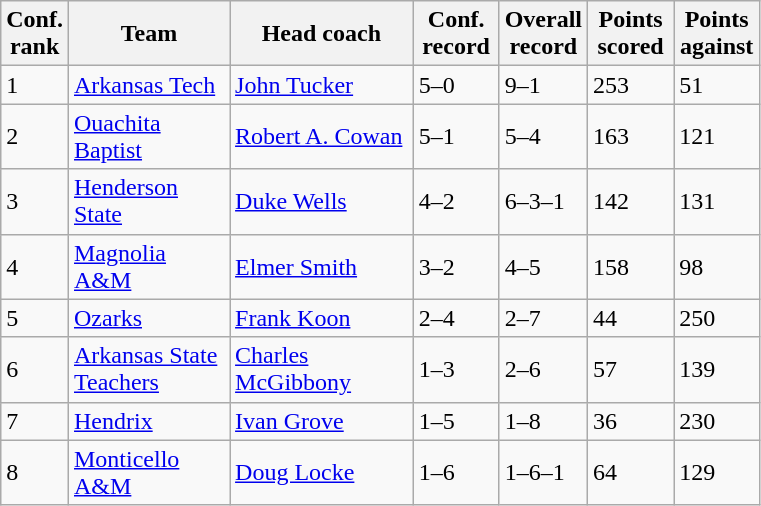<table class="sortable wikitable">
<tr>
<th width="25">Conf. rank</th>
<th width="100">Team</th>
<th width="115">Head coach</th>
<th width="50">Conf. record</th>
<th width="50">Overall record</th>
<th width="50">Points scored</th>
<th width="50">Points against</th>
</tr>
<tr align="left" bgcolor="">
<td>1</td>
<td><a href='#'>Arkansas Tech</a></td>
<td><a href='#'>John Tucker</a></td>
<td>5–0</td>
<td>9–1</td>
<td>253</td>
<td>51</td>
</tr>
<tr align="left" bgcolor="">
<td>2</td>
<td><a href='#'>Ouachita Baptist</a></td>
<td><a href='#'>Robert A. Cowan</a></td>
<td>5–1</td>
<td>5–4</td>
<td>163</td>
<td>121</td>
</tr>
<tr align="left" bgcolor="">
<td>3</td>
<td><a href='#'>Henderson State</a></td>
<td><a href='#'>Duke Wells</a></td>
<td>4–2</td>
<td>6–3–1</td>
<td>142</td>
<td>131</td>
</tr>
<tr align="left" bgcolor="">
<td>4</td>
<td><a href='#'>Magnolia A&M</a></td>
<td><a href='#'>Elmer Smith</a></td>
<td>3–2</td>
<td>4–5</td>
<td>158</td>
<td>98</td>
</tr>
<tr align="left" bgcolor="">
<td>5</td>
<td><a href='#'>Ozarks</a></td>
<td><a href='#'>Frank Koon</a></td>
<td>2–4</td>
<td>2–7</td>
<td>44</td>
<td>250</td>
</tr>
<tr align="left" bgcolor="">
<td>6</td>
<td><a href='#'>Arkansas State Teachers</a></td>
<td><a href='#'>Charles McGibbony</a></td>
<td>1–3</td>
<td>2–6</td>
<td>57</td>
<td>139</td>
</tr>
<tr align="left" bgcolor="">
<td>7</td>
<td><a href='#'>Hendrix</a></td>
<td><a href='#'>Ivan Grove</a></td>
<td>1–5</td>
<td>1–8</td>
<td>36</td>
<td>230</td>
</tr>
<tr align="left" bgcolor="">
<td>8</td>
<td><a href='#'>Monticello A&M</a></td>
<td><a href='#'>Doug Locke</a></td>
<td>1–6</td>
<td>1–6–1</td>
<td>64</td>
<td>129</td>
</tr>
</table>
